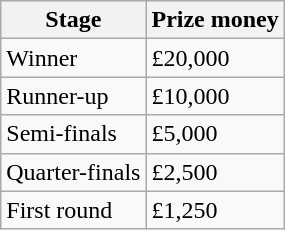<table class="wikitable">
<tr>
<th>Stage</th>
<th>Prize money</th>
</tr>
<tr>
<td>Winner</td>
<td>£20,000</td>
</tr>
<tr>
<td>Runner-up</td>
<td>£10,000</td>
</tr>
<tr>
<td>Semi-finals</td>
<td>£5,000</td>
</tr>
<tr>
<td>Quarter-finals</td>
<td>£2,500</td>
</tr>
<tr>
<td>First round</td>
<td>£1,250</td>
</tr>
</table>
